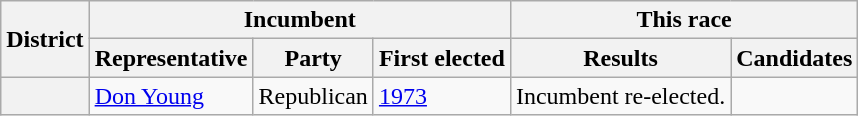<table class=wikitable>
<tr>
<th rowspan=2>District</th>
<th colspan=3>Incumbent</th>
<th colspan=2>This race</th>
</tr>
<tr>
<th>Representative</th>
<th>Party</th>
<th>First elected</th>
<th>Results</th>
<th>Candidates</th>
</tr>
<tr>
<th></th>
<td><a href='#'>Don Young</a></td>
<td>Republican</td>
<td><a href='#'>1973 </a></td>
<td>Incumbent re-elected.</td>
<td nowrap></td>
</tr>
</table>
